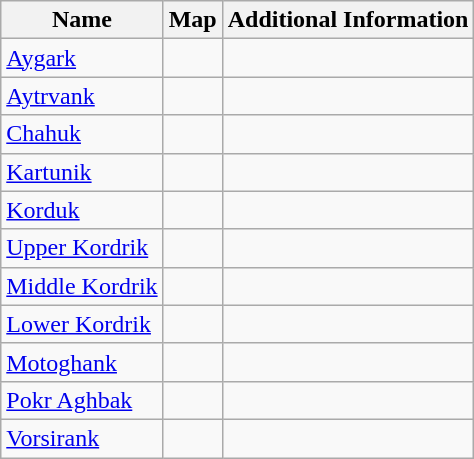<table class="wikitable">
<tr>
<th>Name</th>
<th>Map</th>
<th>Additional Information</th>
</tr>
<tr>
<td><a href='#'>Aygark</a></td>
<td></td>
<td></td>
</tr>
<tr>
<td><a href='#'>Aytrvank</a></td>
<td></td>
<td></td>
</tr>
<tr>
<td><a href='#'>Chahuk</a></td>
<td></td>
<td></td>
</tr>
<tr>
<td><a href='#'>Kartunik</a></td>
<td></td>
<td></td>
</tr>
<tr>
<td><a href='#'>Korduk</a></td>
<td></td>
<td></td>
</tr>
<tr>
<td><a href='#'>Upper Kordrik</a></td>
<td></td>
<td></td>
</tr>
<tr>
<td><a href='#'>Middle Kordrik</a></td>
<td></td>
<td></td>
</tr>
<tr>
<td><a href='#'>Lower Kordrik</a></td>
<td></td>
<td></td>
</tr>
<tr>
<td><a href='#'>Motoghank</a></td>
<td></td>
<td></td>
</tr>
<tr>
<td><a href='#'>Pokr Aghbak</a></td>
<td></td>
<td></td>
</tr>
<tr>
<td><a href='#'>Vorsirank</a></td>
<td></td>
<td></td>
</tr>
</table>
